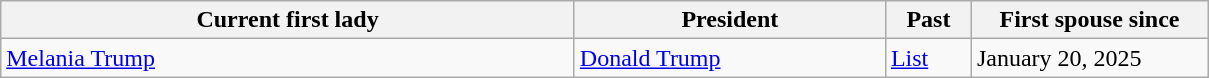<table class="sortable wikitable">
<tr>
<th width="375px">Current first lady</th>
<th width="200px">President</th>
<th width="50px">Past</th>
<th width="150px">First spouse since</th>
</tr>
<tr>
<td><a href='#'>Melania Trump</a></td>
<td><a href='#'>Donald Trump</a></td>
<td><a href='#'>List</a></td>
<td>January 20, 2025</td>
</tr>
</table>
